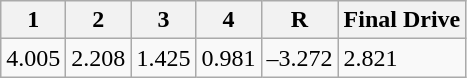<table class="wikitable" border="1">
<tr>
<th>1</th>
<th>2</th>
<th>3</th>
<th>4</th>
<th>R</th>
<th>Final Drive</th>
</tr>
<tr>
<td>4.005</td>
<td>2.208</td>
<td>1.425</td>
<td>0.981</td>
<td>–3.272</td>
<td>2.821</td>
</tr>
</table>
